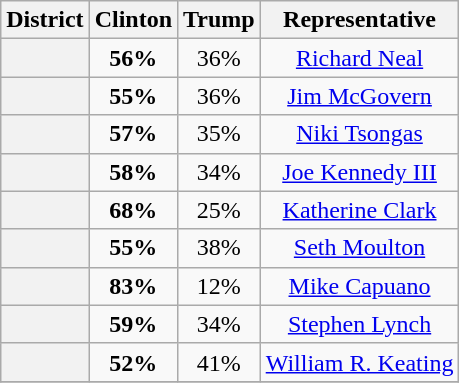<table class=wikitable>
<tr>
<th>District</th>
<th>Clinton</th>
<th>Trump</th>
<th>Representative</th>
</tr>
<tr align=center>
<th></th>
<td><strong>56%</strong></td>
<td>36%</td>
<td><a href='#'>Richard Neal</a></td>
</tr>
<tr align=center>
<th></th>
<td><strong>55%</strong></td>
<td>36%</td>
<td><a href='#'>Jim McGovern</a></td>
</tr>
<tr align=center>
<th></th>
<td><strong>57%</strong></td>
<td>35%</td>
<td><a href='#'>Niki Tsongas</a></td>
</tr>
<tr align=center>
<th></th>
<td><strong>58%</strong></td>
<td>34%</td>
<td><a href='#'>Joe Kennedy III</a></td>
</tr>
<tr align=center>
<th></th>
<td><strong>68%</strong></td>
<td>25%</td>
<td><a href='#'>Katherine Clark</a></td>
</tr>
<tr align=center>
<th></th>
<td><strong>55%</strong></td>
<td>38%</td>
<td><a href='#'>Seth Moulton</a></td>
</tr>
<tr align=center>
<th></th>
<td><strong>83%</strong></td>
<td>12%</td>
<td><a href='#'>Mike Capuano</a></td>
</tr>
<tr align=center>
<th></th>
<td><strong>59%</strong></td>
<td>34%</td>
<td><a href='#'>Stephen Lynch</a></td>
</tr>
<tr align=center>
<th></th>
<td><strong>52%</strong></td>
<td>41%</td>
<td><a href='#'>William R. Keating</a></td>
</tr>
<tr align=center>
</tr>
</table>
